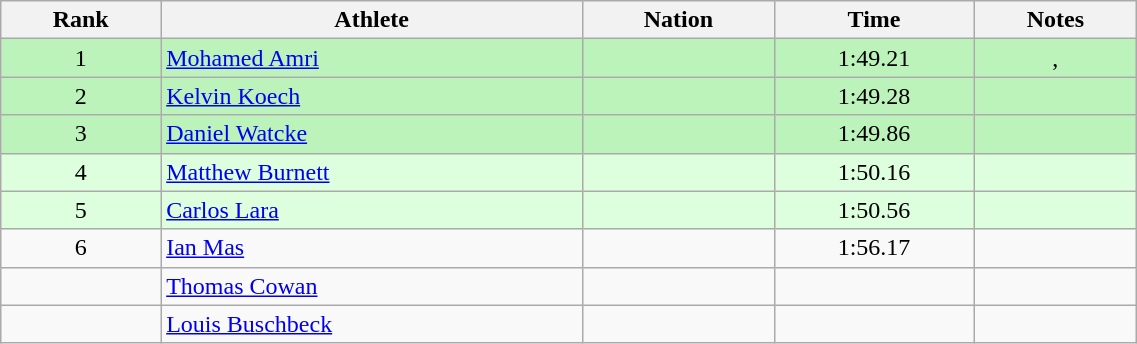<table class="wikitable sortable" style="text-align:center;width: 60%;">
<tr>
<th scope="col">Rank</th>
<th scope="col">Athlete</th>
<th scope="col">Nation</th>
<th scope="col">Time</th>
<th scope="col">Notes</th>
</tr>
<tr bgcolor=bbf3bb>
<td>1</td>
<td align=left><a href='#'>Mohamed Amri</a></td>
<td align=left></td>
<td>1:49.21</td>
<td>, </td>
</tr>
<tr bgcolor=bbf3bb>
<td>2</td>
<td align=left><a href='#'>Kelvin Koech</a></td>
<td align=left></td>
<td>1:49.28</td>
<td></td>
</tr>
<tr bgcolor=bbf3bb>
<td>3</td>
<td align=left><a href='#'>Daniel Watcke</a></td>
<td align=left></td>
<td>1:49.86</td>
<td></td>
</tr>
<tr bgcolor=ddffdd>
<td>4</td>
<td align=left><a href='#'>Matthew Burnett</a></td>
<td align=left></td>
<td>1:50.16</td>
<td></td>
</tr>
<tr bgcolor=ddffdd>
<td>5</td>
<td align=left><a href='#'>Carlos Lara</a></td>
<td align=left></td>
<td>1:50.56</td>
<td></td>
</tr>
<tr>
<td>6</td>
<td align=left><a href='#'>Ian Mas</a></td>
<td align=left></td>
<td>1:56.17</td>
<td></td>
</tr>
<tr>
<td></td>
<td align=left><a href='#'>Thomas Cowan</a></td>
<td align=left></td>
<td></td>
<td></td>
</tr>
<tr>
<td></td>
<td align=left><a href='#'>Louis Buschbeck</a></td>
<td align=left></td>
<td></td>
<td></td>
</tr>
</table>
